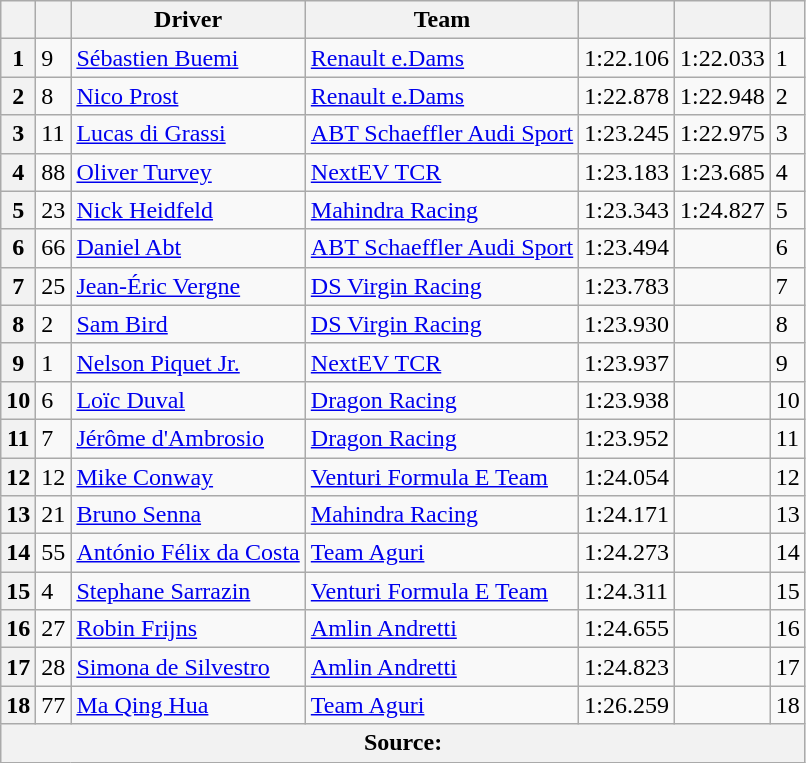<table class="wikitable">
<tr>
<th></th>
<th></th>
<th>Driver</th>
<th>Team</th>
<th></th>
<th></th>
<th></th>
</tr>
<tr>
<th>1</th>
<td>9</td>
<td> <a href='#'>Sébastien Buemi</a></td>
<td><a href='#'>Renault e.Dams</a></td>
<td>1:22.106</td>
<td>1:22.033</td>
<td>1</td>
</tr>
<tr>
<th>2</th>
<td>8</td>
<td> <a href='#'>Nico Prost</a></td>
<td><a href='#'>Renault e.Dams</a></td>
<td>1:22.878</td>
<td>1:22.948</td>
<td>2</td>
</tr>
<tr>
<th>3</th>
<td>11</td>
<td> <a href='#'>Lucas di Grassi</a></td>
<td><a href='#'>ABT Schaeffler Audi Sport</a></td>
<td>1:23.245</td>
<td>1:22.975</td>
<td>3</td>
</tr>
<tr>
<th>4</th>
<td>88</td>
<td> <a href='#'>Oliver Turvey</a></td>
<td><a href='#'>NextEV TCR</a></td>
<td>1:23.183</td>
<td>1:23.685</td>
<td>4</td>
</tr>
<tr>
<th>5</th>
<td>23</td>
<td> <a href='#'>Nick Heidfeld</a></td>
<td><a href='#'>Mahindra Racing</a></td>
<td>1:23.343</td>
<td>1:24.827</td>
<td>5</td>
</tr>
<tr>
<th>6</th>
<td>66</td>
<td> <a href='#'>Daniel Abt</a></td>
<td><a href='#'>ABT Schaeffler Audi Sport</a></td>
<td>1:23.494</td>
<td></td>
<td>6</td>
</tr>
<tr>
<th>7</th>
<td>25</td>
<td> <a href='#'>Jean-Éric Vergne</a></td>
<td><a href='#'>DS Virgin Racing</a></td>
<td>1:23.783</td>
<td></td>
<td>7</td>
</tr>
<tr>
<th>8</th>
<td>2</td>
<td> <a href='#'>Sam Bird</a></td>
<td><a href='#'>DS Virgin Racing</a></td>
<td>1:23.930</td>
<td></td>
<td>8</td>
</tr>
<tr>
<th>9</th>
<td>1</td>
<td> <a href='#'>Nelson Piquet Jr.</a></td>
<td><a href='#'>NextEV TCR</a></td>
<td>1:23.937</td>
<td></td>
<td>9</td>
</tr>
<tr>
<th>10</th>
<td>6</td>
<td> <a href='#'>Loïc Duval</a></td>
<td><a href='#'>Dragon Racing</a></td>
<td>1:23.938</td>
<td></td>
<td>10</td>
</tr>
<tr>
<th>11</th>
<td>7</td>
<td> <a href='#'>Jérôme d'Ambrosio</a></td>
<td><a href='#'>Dragon Racing</a></td>
<td>1:23.952</td>
<td></td>
<td>11</td>
</tr>
<tr>
<th>12</th>
<td>12</td>
<td> <a href='#'>Mike Conway</a></td>
<td><a href='#'>Venturi Formula E Team</a></td>
<td>1:24.054</td>
<td></td>
<td>12</td>
</tr>
<tr>
<th>13</th>
<td>21</td>
<td> <a href='#'>Bruno Senna</a></td>
<td><a href='#'>Mahindra Racing</a></td>
<td>1:24.171</td>
<td></td>
<td>13</td>
</tr>
<tr>
<th>14</th>
<td>55</td>
<td> <a href='#'>António Félix da Costa</a></td>
<td><a href='#'>Team Aguri</a></td>
<td>1:24.273</td>
<td></td>
<td>14</td>
</tr>
<tr>
<th>15</th>
<td>4</td>
<td> <a href='#'>Stephane Sarrazin</a></td>
<td><a href='#'>Venturi Formula E Team</a></td>
<td>1:24.311</td>
<td></td>
<td>15</td>
</tr>
<tr>
<th>16</th>
<td>27</td>
<td> <a href='#'>Robin Frijns</a></td>
<td><a href='#'>Amlin Andretti</a></td>
<td>1:24.655</td>
<td></td>
<td>16</td>
</tr>
<tr>
<th>17</th>
<td>28</td>
<td> <a href='#'>Simona de Silvestro</a></td>
<td><a href='#'>Amlin Andretti</a></td>
<td>1:24.823</td>
<td></td>
<td>17</td>
</tr>
<tr>
<th>18</th>
<td>77</td>
<td> <a href='#'>Ma Qing Hua</a></td>
<td><a href='#'>Team Aguri</a></td>
<td>1:26.259</td>
<td></td>
<td>18</td>
</tr>
<tr>
<th colspan="7">Source:</th>
</tr>
</table>
